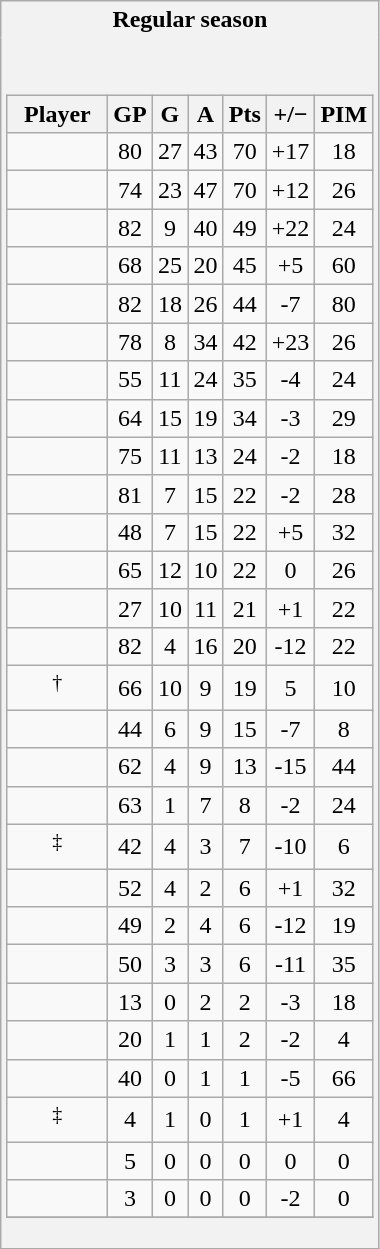<table class="wikitable" style="border: 1px solid #aaa;">
<tr>
<th style="border: 0;">Regular season</th>
</tr>
<tr>
<td style="background: #f2f2f2; border: 0; text-align: center;"><br><table class="wikitable sortable" width="100%">
<tr align=center>
<th width="40%">Player</th>
<th width="10%">GP</th>
<th width="10%">G</th>
<th width="10%">A</th>
<th width="10%">Pts</th>
<th width="10%">+/−</th>
<th width="10%">PIM</th>
</tr>
<tr align=center>
<td></td>
<td>80</td>
<td>27</td>
<td>43</td>
<td>70</td>
<td>+17</td>
<td>18</td>
</tr>
<tr align=center>
<td></td>
<td>74</td>
<td>23</td>
<td>47</td>
<td>70</td>
<td>+12</td>
<td>26</td>
</tr>
<tr align=center>
<td></td>
<td>82</td>
<td>9</td>
<td>40</td>
<td>49</td>
<td>+22</td>
<td>24</td>
</tr>
<tr align=center>
<td></td>
<td>68</td>
<td>25</td>
<td>20</td>
<td>45</td>
<td>+5</td>
<td>60</td>
</tr>
<tr align=center>
<td></td>
<td>82</td>
<td>18</td>
<td>26</td>
<td>44</td>
<td>-7</td>
<td>80</td>
</tr>
<tr align=center>
<td></td>
<td>78</td>
<td>8</td>
<td>34</td>
<td>42</td>
<td>+23</td>
<td>26</td>
</tr>
<tr align=center>
<td></td>
<td>55</td>
<td>11</td>
<td>24</td>
<td>35</td>
<td>-4</td>
<td>24</td>
</tr>
<tr align=center>
<td></td>
<td>64</td>
<td>15</td>
<td>19</td>
<td>34</td>
<td>-3</td>
<td>29</td>
</tr>
<tr align=center>
<td></td>
<td>75</td>
<td>11</td>
<td>13</td>
<td>24</td>
<td>-2</td>
<td>18</td>
</tr>
<tr align=center>
<td></td>
<td>81</td>
<td>7</td>
<td>15</td>
<td>22</td>
<td>-2</td>
<td>28</td>
</tr>
<tr align=center>
<td></td>
<td>48</td>
<td>7</td>
<td>15</td>
<td>22</td>
<td>+5</td>
<td>32</td>
</tr>
<tr align=center>
<td></td>
<td>65</td>
<td>12</td>
<td>10</td>
<td>22</td>
<td>0</td>
<td>26</td>
</tr>
<tr align=center>
<td></td>
<td>27</td>
<td>10</td>
<td>11</td>
<td>21</td>
<td>+1</td>
<td>22</td>
</tr>
<tr align=center>
<td></td>
<td>82</td>
<td>4</td>
<td>16</td>
<td>20</td>
<td>-12</td>
<td>22</td>
</tr>
<tr align=center>
<td><sup>†</sup></td>
<td>66</td>
<td>10</td>
<td>9</td>
<td>19</td>
<td>5</td>
<td>10</td>
</tr>
<tr align=center>
<td></td>
<td>44</td>
<td>6</td>
<td>9</td>
<td>15</td>
<td>-7</td>
<td>8</td>
</tr>
<tr align=center>
<td></td>
<td>62</td>
<td>4</td>
<td>9</td>
<td>13</td>
<td>-15</td>
<td>44</td>
</tr>
<tr align=center>
<td></td>
<td>63</td>
<td>1</td>
<td>7</td>
<td>8</td>
<td>-2</td>
<td>24</td>
</tr>
<tr align=center>
<td><sup>‡</sup></td>
<td>42</td>
<td>4</td>
<td>3</td>
<td>7</td>
<td>-10</td>
<td>6</td>
</tr>
<tr align=center>
<td></td>
<td>52</td>
<td>4</td>
<td>2</td>
<td>6</td>
<td>+1</td>
<td>32</td>
</tr>
<tr align=center>
<td></td>
<td>49</td>
<td>2</td>
<td>4</td>
<td>6</td>
<td>-12</td>
<td>19</td>
</tr>
<tr align=center>
<td></td>
<td>50</td>
<td>3</td>
<td>3</td>
<td>6</td>
<td>-11</td>
<td>35</td>
</tr>
<tr align=center>
<td></td>
<td>13</td>
<td>0</td>
<td>2</td>
<td>2</td>
<td>-3</td>
<td>18</td>
</tr>
<tr align=center>
<td></td>
<td>20</td>
<td>1</td>
<td>1</td>
<td>2</td>
<td>-2</td>
<td>4</td>
</tr>
<tr align=center>
<td></td>
<td>40</td>
<td>0</td>
<td>1</td>
<td>1</td>
<td>-5</td>
<td>66</td>
</tr>
<tr align=center>
<td><sup>‡</sup></td>
<td>4</td>
<td>1</td>
<td>0</td>
<td>1</td>
<td>+1</td>
<td>4</td>
</tr>
<tr align=center>
<td></td>
<td>5</td>
<td>0</td>
<td>0</td>
<td>0</td>
<td>0</td>
<td>0</td>
</tr>
<tr align=center>
<td></td>
<td>3</td>
<td>0</td>
<td>0</td>
<td>0</td>
<td>-2</td>
<td>0</td>
</tr>
<tr>
</tr>
</table>
</td>
</tr>
</table>
